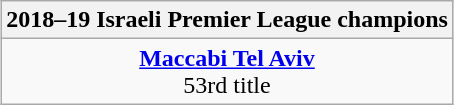<table class=wikitable style="text-align:center; margin:auto">
<tr>
<th>2018–19 Israeli Premier League champions</th>
</tr>
<tr>
<td><strong><a href='#'>Maccabi Tel Aviv</a></strong><br>53rd title</td>
</tr>
</table>
